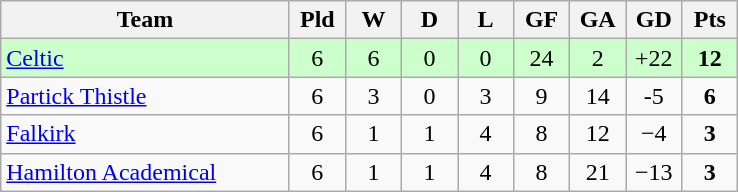<table class="wikitable" style="text-align: center;">
<tr>
<th width=185>Team</th>
<th width=30>Pld</th>
<th width=30>W</th>
<th width=30>D</th>
<th width=30>L</th>
<th width=30>GF</th>
<th width=30>GA</th>
<th width=30>GD</th>
<th width=30>Pts</th>
</tr>
<tr bgcolor=#ccffcc>
<td align=left><a href='#'>Celtic</a></td>
<td>6</td>
<td>6</td>
<td>0</td>
<td>0</td>
<td>24</td>
<td>2</td>
<td>+22</td>
<td><strong>12</strong></td>
</tr>
<tr>
<td align=left><a href='#'>Partick Thistle</a></td>
<td>6</td>
<td>3</td>
<td>0</td>
<td>3</td>
<td>9</td>
<td>14</td>
<td>-5</td>
<td><strong>6</strong></td>
</tr>
<tr>
<td align=left><a href='#'>Falkirk</a></td>
<td>6</td>
<td>1</td>
<td>1</td>
<td>4</td>
<td>8</td>
<td>12</td>
<td>−4</td>
<td><strong>3</strong></td>
</tr>
<tr>
<td align=left><a href='#'>Hamilton Academical</a></td>
<td>6</td>
<td>1</td>
<td>1</td>
<td>4</td>
<td>8</td>
<td>21</td>
<td>−13</td>
<td><strong>3</strong></td>
</tr>
</table>
